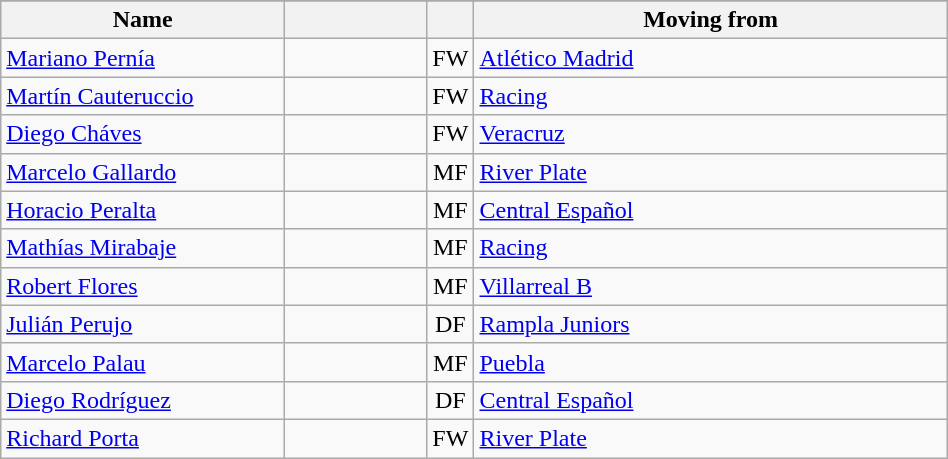<table class="wikitable" style="text-align: center; width:50%">
<tr>
</tr>
<tr>
<th width=30% align="center">Name</th>
<th width=15% align="center"></th>
<th width=5% align="center"></th>
<th width=50% align="center">Moving from</th>
</tr>
<tr>
<td align=left><a href='#'>Mariano Pernía</a></td>
<td></td>
<td>FW</td>
<td align=left> <a href='#'>Atlético Madrid</a></td>
</tr>
<tr>
<td align=left><a href='#'>Martín Cauteruccio</a></td>
<td></td>
<td>FW</td>
<td align=left> <a href='#'>Racing</a></td>
</tr>
<tr>
<td align=left><a href='#'>Diego Cháves</a></td>
<td></td>
<td>FW</td>
<td align=left> <a href='#'>Veracruz</a></td>
</tr>
<tr>
<td align=left><a href='#'>Marcelo Gallardo</a></td>
<td></td>
<td>MF</td>
<td align=left> <a href='#'>River Plate</a></td>
</tr>
<tr>
<td align=left><a href='#'>Horacio Peralta</a></td>
<td></td>
<td>MF</td>
<td align=left> <a href='#'>Central Español</a></td>
</tr>
<tr>
<td align=left><a href='#'>Mathías Mirabaje</a></td>
<td></td>
<td>MF</td>
<td align=left> <a href='#'>Racing</a></td>
</tr>
<tr>
<td align=left><a href='#'>Robert Flores</a></td>
<td></td>
<td>MF</td>
<td align=left> <a href='#'>Villarreal B</a></td>
</tr>
<tr>
<td align=left><a href='#'>Julián Perujo</a></td>
<td></td>
<td>DF</td>
<td align=left> <a href='#'>Rampla Juniors</a></td>
</tr>
<tr>
<td align=left><a href='#'>Marcelo Palau</a></td>
<td></td>
<td>MF</td>
<td align=left> <a href='#'>Puebla</a></td>
</tr>
<tr>
<td align=left><a href='#'>Diego Rodríguez</a></td>
<td></td>
<td>DF</td>
<td align=left> <a href='#'>Central Español</a></td>
</tr>
<tr>
<td align=left><a href='#'>Richard Porta</a></td>
<td></td>
<td>FW</td>
<td align=left> <a href='#'>River Plate</a></td>
</tr>
</table>
